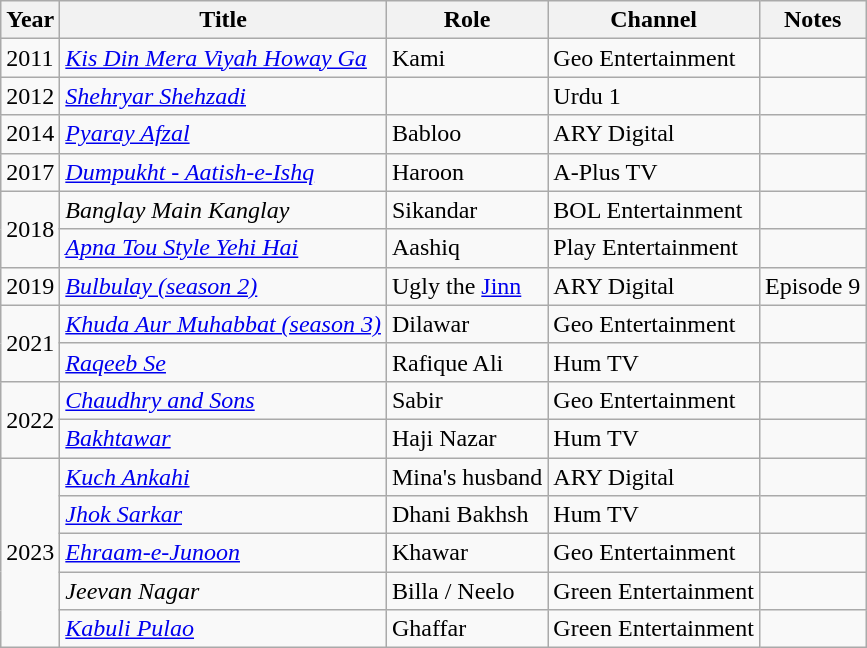<table class="wikitable sortable plainrowheaders">
<tr style="text-align:center;">
<th scope="col">Year</th>
<th scope="col">Title</th>
<th scope="col">Role</th>
<th>Channel</th>
<th class="unsortable" scope="col">Notes</th>
</tr>
<tr>
<td>2011</td>
<td><em><a href='#'>Kis Din Mera Viyah Howay Ga</a></em></td>
<td>Kami</td>
<td>Geo Entertainment</td>
<td></td>
</tr>
<tr>
<td>2012</td>
<td><em><a href='#'>Shehryar Shehzadi</a></em></td>
<td></td>
<td>Urdu 1</td>
<td></td>
</tr>
<tr>
<td>2014</td>
<td><em><a href='#'>Pyaray Afzal</a></em></td>
<td>Babloo</td>
<td>ARY Digital</td>
<td></td>
</tr>
<tr>
<td>2017</td>
<td><em><a href='#'>Dumpukht - Aatish-e-Ishq</a></em></td>
<td>Haroon</td>
<td>A-Plus TV</td>
<td></td>
</tr>
<tr>
<td rowspan="2">2018</td>
<td><em>Banglay Main Kanglay</em></td>
<td>Sikandar</td>
<td>BOL Entertainment</td>
<td></td>
</tr>
<tr>
<td><em><a href='#'>Apna Tou Style Yehi Hai</a></em></td>
<td>Aashiq</td>
<td>Play Entertainment</td>
<td></td>
</tr>
<tr>
<td>2019</td>
<td><em><a href='#'>Bulbulay (season 2)</a></em></td>
<td>Ugly the <a href='#'>Jinn</a></td>
<td>ARY Digital</td>
<td>Episode 9</td>
</tr>
<tr>
<td rowspan="2">2021</td>
<td><em><a href='#'>Khuda Aur Muhabbat (season 3)</a></em></td>
<td>Dilawar</td>
<td>Geo Entertainment</td>
<td></td>
</tr>
<tr>
<td><em><a href='#'>Raqeeb Se</a></em></td>
<td>Rafique Ali</td>
<td>Hum TV</td>
<td></td>
</tr>
<tr>
<td rowspan="2">2022</td>
<td><em><a href='#'>Chaudhry and Sons</a></em></td>
<td>Sabir</td>
<td>Geo Entertainment</td>
<td></td>
</tr>
<tr>
<td><em><a href='#'>Bakhtawar</a></em></td>
<td>Haji Nazar</td>
<td>Hum TV</td>
<td></td>
</tr>
<tr>
<td rowspan="5">2023</td>
<td><em><a href='#'>Kuch Ankahi</a></em></td>
<td>Mina's husband</td>
<td>ARY Digital</td>
<td></td>
</tr>
<tr>
<td><em><a href='#'>Jhok Sarkar</a></em></td>
<td>Dhani Bakhsh</td>
<td>Hum TV</td>
<td></td>
</tr>
<tr>
<td><em><a href='#'>Ehraam-e-Junoon</a></em></td>
<td>Khawar</td>
<td>Geo Entertainment</td>
<td></td>
</tr>
<tr>
<td><em>Jeevan Nagar</em></td>
<td>Billa / Neelo</td>
<td>Green Entertainment</td>
<td></td>
</tr>
<tr>
<td><em><a href='#'>Kabuli Pulao</a></em></td>
<td>Ghaffar</td>
<td>Green Entertainment</td>
<td></td>
</tr>
</table>
